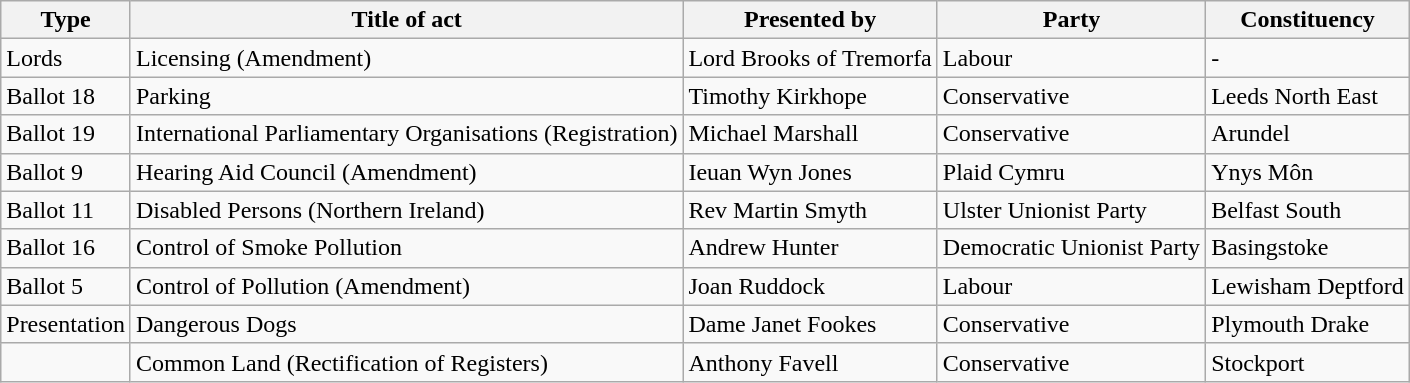<table class="wikitable">
<tr>
<th>Type</th>
<th>Title of act</th>
<th>Presented by</th>
<th>Party</th>
<th>Constituency</th>
</tr>
<tr |->
<td>Lords</td>
<td>Licensing (Amendment)</td>
<td>Lord Brooks of Tremorfa</td>
<td>Labour</td>
<td>-</td>
</tr>
<tr>
<td>Ballot 18</td>
<td>Parking</td>
<td>Timothy Kirkhope</td>
<td>Conservative</td>
<td>Leeds North East</td>
</tr>
<tr>
<td>Ballot 19</td>
<td>International Parliamentary Organisations (Registration)</td>
<td>Michael Marshall</td>
<td>Conservative</td>
<td>Arundel</td>
</tr>
<tr>
<td>Ballot 9</td>
<td>Hearing Aid Council (Amendment)</td>
<td>Ieuan Wyn Jones</td>
<td>Plaid Cymru</td>
<td>Ynys Môn</td>
</tr>
<tr>
<td>Ballot 11</td>
<td>Disabled Persons (Northern Ireland)</td>
<td>Rev Martin Smyth</td>
<td>Ulster Unionist Party</td>
<td>Belfast South</td>
</tr>
<tr>
<td>Ballot 16</td>
<td>Control of Smoke Pollution</td>
<td>Andrew Hunter</td>
<td>Democratic Unionist Party</td>
<td>Basingstoke</td>
</tr>
<tr>
<td>Ballot 5</td>
<td>Control of Pollution (Amendment)</td>
<td>Joan Ruddock</td>
<td>Labour</td>
<td>Lewisham Deptford</td>
</tr>
<tr>
<td>Presentation</td>
<td>Dangerous Dogs</td>
<td>Dame Janet Fookes</td>
<td>Conservative</td>
<td>Plymouth Drake</td>
</tr>
<tr>
<td></td>
<td>Common Land (Rectification of Registers)</td>
<td>Anthony Favell</td>
<td>Conservative</td>
<td>Stockport</td>
</tr>
</table>
